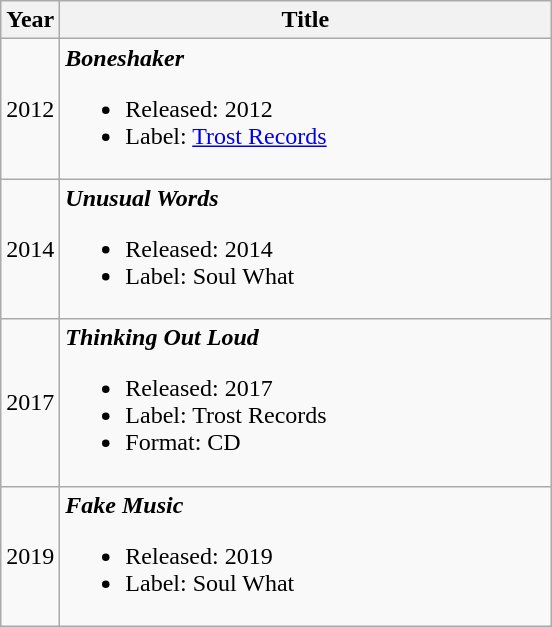<table class="wikitable">
<tr>
<th>Year</th>
<th style="width:225px;">Title</th>
</tr>
<tr>
<td>2012</td>
<td style="width:20em"><strong><em>Boneshaker</em></strong><br><ul><li>Released: 2012</li><li>Label: <a href='#'>Trost Records</a></li></ul></td>
</tr>
<tr>
<td>2014</td>
<td style="width:20em"><strong><em>Unusual Words</em></strong><br><ul><li>Released: 2014</li><li>Label: Soul What</li></ul></td>
</tr>
<tr>
<td>2017</td>
<td style="width:20em"><strong><em>Thinking Out Loud</em></strong><br><ul><li>Released: 2017</li><li>Label: Trost Records</li><li>Format: CD</li></ul></td>
</tr>
<tr>
<td>2019</td>
<td style="width:20em"><strong><em>Fake Music</em></strong><br><ul><li>Released: 2019</li><li>Label: Soul What</li></ul></td>
</tr>
</table>
